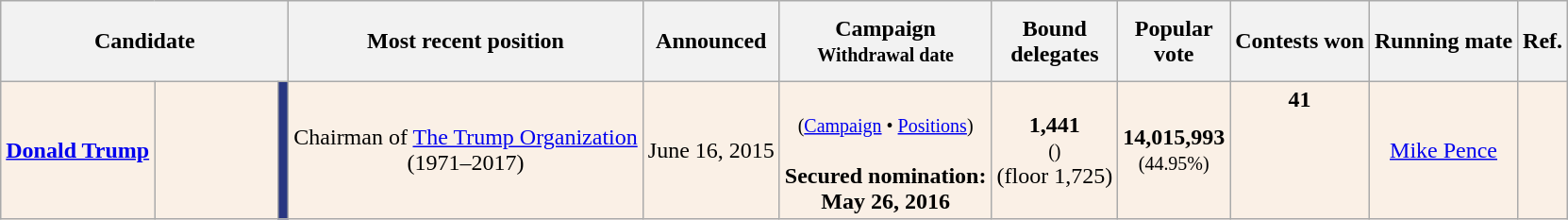<table class="wikitable sortable" style="text-align:center;">
<tr>
<th colspan=3>Candidate</th>
<th class="unsortable">Most recent position</th>
<th>Announced</th>
<th data-sort-type="date">Campaign<br><small>Withdrawal date</small></th>
<th style="padding:10px;">Bound<br>delegates <br><small></small></th>
<th>Popular<br>vote </th>
<th>Contests won</th>
<th>Running mate</th>
<th>Ref.</th>
</tr>
<tr style="background:linen;" >
<th style="background:linen;" scope="row" data-sort- value="Trump"><a href='#'>Donald Trump</a></th>
<td style="min-width:80px;" ></td>
<td style="background:#283681;"></td>
<td>Chairman of <a href='#'>The Trump Organization</a><br>(1971–2017)</td>
<td>June 16, 2015</td>
<td data-sort-value="0" ><br><small>(<a href='#'>Campaign</a> • <a href='#'>Positions</a>)<br></small><br><strong>Secured nomination:<br> May 26, 2016</strong><br></td>
<td data-sort-value="1,441"><strong>1,441</strong><br><small>()</small>  <br> (floor 1,725)</td>
<td data-sort-value="14,015,993"><strong>14,015,993</strong> <br><small>(44.95%)</small></td>
<td data-sort-value="41"><strong>41</strong> <br> <br><br><br><br></td>
<td><a href='#'>Mike Pence</a></td>
<td></td>
</tr>
</table>
